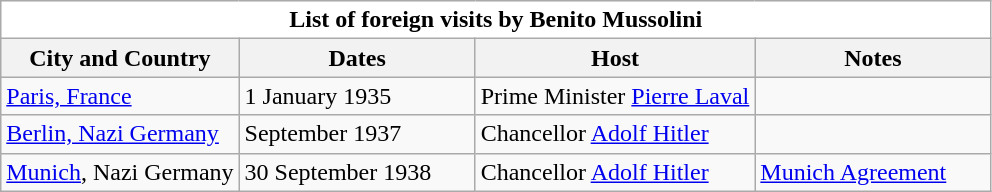<table class="wikitable mw-collapsible mw-collapsed" cellspacing="0" cellpadding="0">
<tr>
<td colspan="4" bgcolor="white" align="center" style="color:black;"><strong>List of foreign visits by Benito Mussolini</strong></td>
</tr>
<tr bgcolor="#efefef">
<th rowspan="1">City and Country</th>
<th rowspan="1" width="150" align="center">Dates</th>
<th colspan="1" align="center">Host</th>
<th rowspan="1" width="150" align="center">Notes</th>
</tr>
<tr>
<td><a href='#'>Paris, France</a></td>
<td>1 January 1935</td>
<td>Prime Minister <a href='#'>Pierre Laval</a></td>
<td></td>
</tr>
<tr>
<td><a href='#'>Berlin, Nazi Germany</a></td>
<td>September 1937</td>
<td>Chancellor <a href='#'>Adolf Hitler</a></td>
<td></td>
</tr>
<tr>
<td><a href='#'>Munich</a>, Nazi Germany</td>
<td>30 September 1938</td>
<td>Chancellor <a href='#'>Adolf Hitler</a></td>
<td><a href='#'>Munich Agreement</a></td>
</tr>
</table>
